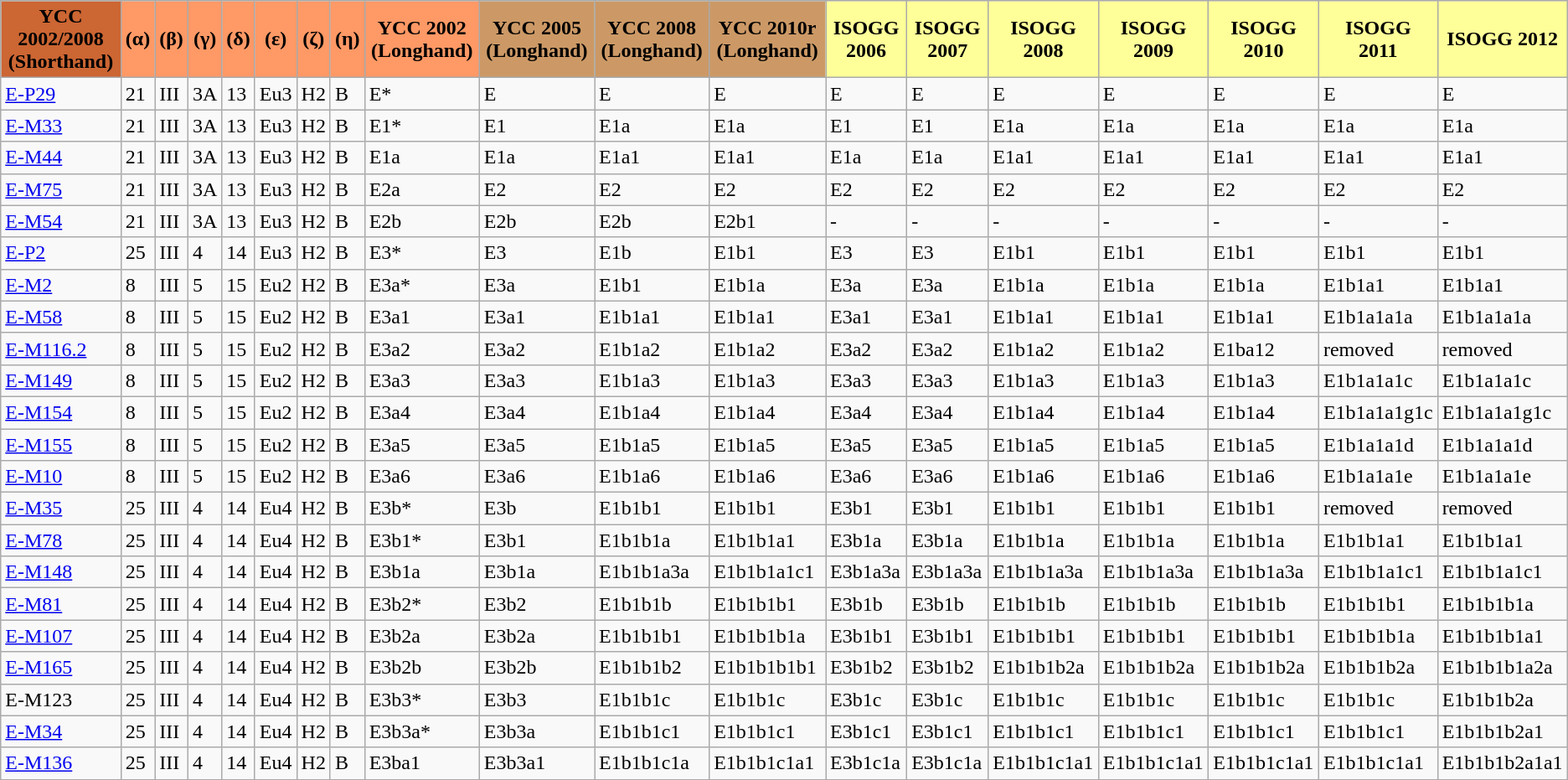<table class="wikitable">
<tr>
<th align="center" style="background:#c63;"><strong>YCC 2002/2008 (Shorthand)</strong></th>
<th align="center" style="background:#f96;"><strong>(α)</strong></th>
<th align="center" style="background:#f96;"><strong>(β)</strong></th>
<th align="center" style="background:#f96;"><strong>(γ)</strong></th>
<td align="center" style="background:#f96;"><strong>(δ)</strong></td>
<td align="center" style="background:#f96;"><strong>(ε)</strong></td>
<td align="center" style="background:#f96;"><strong>(ζ)</strong></td>
<td align="center" style="background:#f96"><strong>(η)</strong></td>
<td align="center" style="background:#f96"><strong>YCC 2002 (Longhand)</strong></td>
<td align="center" style="background:#c96;"><strong>YCC 2005 (Longhand)</strong></td>
<td align="center" style="background:#c96;"><strong>YCC 2008 (Longhand)</strong></td>
<td align="center" style="background:#c96;"><strong>YCC 2010r (Longhand)</strong></td>
<td align="center" style="background:#ff9;"><strong>ISOGG 2006</strong></td>
<td align="center" style="background:#ff9;"><strong>ISOGG 2007</strong></td>
<td align="center" style="background:#ff9;"><strong>ISOGG 2008</strong></td>
<td align="center" style="background:#ff9;"><strong>ISOGG 2009</strong></td>
<td align="center" style="background:#ff9;"><strong>ISOGG 2010</strong></td>
<td align="center" style="background:#ff9;"><strong>ISOGG 2011</strong></td>
<td align="center" style="background:#ff9;"><strong>ISOGG 2012</strong></td>
</tr>
<tr>
<td><a href='#'>E-P29</a></td>
<td>21</td>
<td>III</td>
<td>3A</td>
<td>13</td>
<td>Eu3</td>
<td>H2</td>
<td>B</td>
<td>E*</td>
<td>E</td>
<td>E</td>
<td>E</td>
<td>E</td>
<td>E</td>
<td>E</td>
<td>E</td>
<td>E</td>
<td>E</td>
<td>E</td>
</tr>
<tr>
<td><a href='#'>E-M33</a></td>
<td>21</td>
<td>III</td>
<td>3A</td>
<td>13</td>
<td>Eu3</td>
<td>H2</td>
<td>B</td>
<td>E1*</td>
<td>E1</td>
<td>E1a</td>
<td>E1a</td>
<td>E1</td>
<td>E1</td>
<td>E1a</td>
<td>E1a</td>
<td>E1a</td>
<td>E1a</td>
<td>E1a</td>
</tr>
<tr>
<td><a href='#'>E-M44</a></td>
<td>21</td>
<td>III</td>
<td>3A</td>
<td>13</td>
<td>Eu3</td>
<td>H2</td>
<td>B</td>
<td>E1a</td>
<td>E1a</td>
<td>E1a1</td>
<td>E1a1</td>
<td>E1a</td>
<td>E1a</td>
<td>E1a1</td>
<td>E1a1</td>
<td>E1a1</td>
<td>E1a1</td>
<td>E1a1</td>
</tr>
<tr>
<td><a href='#'>E-M75</a></td>
<td>21</td>
<td>III</td>
<td>3A</td>
<td>13</td>
<td>Eu3</td>
<td>H2</td>
<td>B</td>
<td>E2a</td>
<td>E2</td>
<td>E2</td>
<td>E2</td>
<td>E2</td>
<td>E2</td>
<td>E2</td>
<td>E2</td>
<td>E2</td>
<td>E2</td>
<td>E2</td>
</tr>
<tr>
<td><a href='#'>E-M54</a></td>
<td>21</td>
<td>III</td>
<td>3A</td>
<td>13</td>
<td>Eu3</td>
<td>H2</td>
<td>B</td>
<td>E2b</td>
<td>E2b</td>
<td>E2b</td>
<td>E2b1</td>
<td>-</td>
<td>-</td>
<td>-</td>
<td>-</td>
<td>-</td>
<td>-</td>
<td>-</td>
</tr>
<tr>
<td><a href='#'>E-P2</a></td>
<td>25</td>
<td>III</td>
<td>4</td>
<td>14</td>
<td>Eu3</td>
<td>H2</td>
<td>B</td>
<td>E3*</td>
<td>E3</td>
<td>E1b</td>
<td>E1b1</td>
<td>E3</td>
<td>E3</td>
<td>E1b1</td>
<td>E1b1</td>
<td>E1b1</td>
<td>E1b1</td>
<td>E1b1</td>
</tr>
<tr>
<td><a href='#'>E-M2</a></td>
<td>8</td>
<td>III</td>
<td>5</td>
<td>15</td>
<td>Eu2</td>
<td>H2</td>
<td>B</td>
<td>E3a*</td>
<td>E3a</td>
<td>E1b1</td>
<td>E1b1a</td>
<td>E3a</td>
<td>E3a</td>
<td>E1b1a</td>
<td>E1b1a</td>
<td>E1b1a</td>
<td>E1b1a1</td>
<td>E1b1a1</td>
</tr>
<tr>
<td><a href='#'>E-M58</a></td>
<td>8</td>
<td>III</td>
<td>5</td>
<td>15</td>
<td>Eu2</td>
<td>H2</td>
<td>B</td>
<td>E3a1</td>
<td>E3a1</td>
<td>E1b1a1</td>
<td>E1b1a1</td>
<td>E3a1</td>
<td>E3a1</td>
<td>E1b1a1</td>
<td>E1b1a1</td>
<td>E1b1a1</td>
<td>E1b1a1a1a</td>
<td>E1b1a1a1a</td>
</tr>
<tr>
<td><a href='#'>E-M116.2</a></td>
<td>8</td>
<td>III</td>
<td>5</td>
<td>15</td>
<td>Eu2</td>
<td>H2</td>
<td>B</td>
<td>E3a2</td>
<td>E3a2</td>
<td>E1b1a2</td>
<td>E1b1a2</td>
<td>E3a2</td>
<td>E3a2</td>
<td>E1b1a2</td>
<td>E1b1a2</td>
<td>E1ba12</td>
<td>removed</td>
<td>removed</td>
</tr>
<tr>
<td><a href='#'>E-M149</a></td>
<td>8</td>
<td>III</td>
<td>5</td>
<td>15</td>
<td>Eu2</td>
<td>H2</td>
<td>B</td>
<td>E3a3</td>
<td>E3a3</td>
<td>E1b1a3</td>
<td>E1b1a3</td>
<td>E3a3</td>
<td>E3a3</td>
<td>E1b1a3</td>
<td>E1b1a3</td>
<td>E1b1a3</td>
<td>E1b1a1a1c</td>
<td>E1b1a1a1c</td>
</tr>
<tr>
<td><a href='#'>E-M154</a></td>
<td>8</td>
<td>III</td>
<td>5</td>
<td>15</td>
<td>Eu2</td>
<td>H2</td>
<td>B</td>
<td>E3a4</td>
<td>E3a4</td>
<td>E1b1a4</td>
<td>E1b1a4</td>
<td>E3a4</td>
<td>E3a4</td>
<td>E1b1a4</td>
<td>E1b1a4</td>
<td>E1b1a4</td>
<td>E1b1a1a1g1c</td>
<td>E1b1a1a1g1c</td>
</tr>
<tr>
<td><a href='#'>E-M155</a></td>
<td>8</td>
<td>III</td>
<td>5</td>
<td>15</td>
<td>Eu2</td>
<td>H2</td>
<td>B</td>
<td>E3a5</td>
<td>E3a5</td>
<td>E1b1a5</td>
<td>E1b1a5</td>
<td>E3a5</td>
<td>E3a5</td>
<td>E1b1a5</td>
<td>E1b1a5</td>
<td>E1b1a5</td>
<td>E1b1a1a1d</td>
<td>E1b1a1a1d</td>
</tr>
<tr>
<td><a href='#'>E-M10</a></td>
<td>8</td>
<td>III</td>
<td>5</td>
<td>15</td>
<td>Eu2</td>
<td>H2</td>
<td>B</td>
<td>E3a6</td>
<td>E3a6</td>
<td>E1b1a6</td>
<td>E1b1a6</td>
<td>E3a6</td>
<td>E3a6</td>
<td>E1b1a6</td>
<td>E1b1a6</td>
<td>E1b1a6</td>
<td>E1b1a1a1e</td>
<td>E1b1a1a1e</td>
</tr>
<tr>
<td><a href='#'>E-M35</a></td>
<td>25</td>
<td>III</td>
<td>4</td>
<td>14</td>
<td>Eu4</td>
<td>H2</td>
<td>B</td>
<td>E3b*</td>
<td>E3b</td>
<td>E1b1b1</td>
<td>E1b1b1</td>
<td>E3b1</td>
<td>E3b1</td>
<td>E1b1b1</td>
<td>E1b1b1</td>
<td>E1b1b1</td>
<td>removed</td>
<td>removed</td>
</tr>
<tr>
<td><a href='#'>E-M78</a></td>
<td>25</td>
<td>III</td>
<td>4</td>
<td>14</td>
<td>Eu4</td>
<td>H2</td>
<td>B</td>
<td>E3b1*</td>
<td>E3b1</td>
<td>E1b1b1a</td>
<td>E1b1b1a1</td>
<td>E3b1a</td>
<td>E3b1a</td>
<td>E1b1b1a</td>
<td>E1b1b1a</td>
<td>E1b1b1a</td>
<td>E1b1b1a1</td>
<td>E1b1b1a1</td>
</tr>
<tr>
<td><a href='#'>E-M148</a></td>
<td>25</td>
<td>III</td>
<td>4</td>
<td>14</td>
<td>Eu4</td>
<td>H2</td>
<td>B</td>
<td>E3b1a</td>
<td>E3b1a</td>
<td>E1b1b1a3a</td>
<td>E1b1b1a1c1</td>
<td>E3b1a3a</td>
<td>E3b1a3a</td>
<td>E1b1b1a3a</td>
<td>E1b1b1a3a</td>
<td>E1b1b1a3a</td>
<td>E1b1b1a1c1</td>
<td>E1b1b1a1c1</td>
</tr>
<tr>
<td><a href='#'>E-M81</a></td>
<td>25</td>
<td>III</td>
<td>4</td>
<td>14</td>
<td>Eu4</td>
<td>H2</td>
<td>B</td>
<td>E3b2*</td>
<td>E3b2</td>
<td>E1b1b1b</td>
<td>E1b1b1b1</td>
<td>E3b1b</td>
<td>E3b1b</td>
<td>E1b1b1b</td>
<td>E1b1b1b</td>
<td>E1b1b1b</td>
<td>E1b1b1b1</td>
<td>E1b1b1b1a</td>
</tr>
<tr>
<td><a href='#'>E-M107</a></td>
<td>25</td>
<td>III</td>
<td>4</td>
<td>14</td>
<td>Eu4</td>
<td>H2</td>
<td>B</td>
<td>E3b2a</td>
<td>E3b2a</td>
<td>E1b1b1b1</td>
<td>E1b1b1b1a</td>
<td>E3b1b1</td>
<td>E3b1b1</td>
<td>E1b1b1b1</td>
<td>E1b1b1b1</td>
<td>E1b1b1b1</td>
<td>E1b1b1b1a</td>
<td>E1b1b1b1a1</td>
</tr>
<tr>
<td><a href='#'>E-M165</a></td>
<td>25</td>
<td>III</td>
<td>4</td>
<td>14</td>
<td>Eu4</td>
<td>H2</td>
<td>B</td>
<td>E3b2b</td>
<td>E3b2b</td>
<td>E1b1b1b2</td>
<td>E1b1b1b1b1</td>
<td>E3b1b2</td>
<td>E3b1b2</td>
<td>E1b1b1b2a</td>
<td>E1b1b1b2a</td>
<td>E1b1b1b2a</td>
<td>E1b1b1b2a</td>
<td>E1b1b1b1a2a</td>
</tr>
<tr>
<td>E-M123</td>
<td>25</td>
<td>III</td>
<td>4</td>
<td>14</td>
<td>Eu4</td>
<td>H2</td>
<td>B</td>
<td>E3b3*</td>
<td>E3b3</td>
<td>E1b1b1c</td>
<td>E1b1b1c</td>
<td>E3b1c</td>
<td>E3b1c</td>
<td>E1b1b1c</td>
<td>E1b1b1c</td>
<td>E1b1b1c</td>
<td>E1b1b1c</td>
<td>E1b1b1b2a</td>
</tr>
<tr>
<td><a href='#'>E-M34</a></td>
<td>25</td>
<td>III</td>
<td>4</td>
<td>14</td>
<td>Eu4</td>
<td>H2</td>
<td>B</td>
<td>E3b3a*</td>
<td>E3b3a</td>
<td>E1b1b1c1</td>
<td>E1b1b1c1</td>
<td>E3b1c1</td>
<td>E3b1c1</td>
<td>E1b1b1c1</td>
<td>E1b1b1c1</td>
<td>E1b1b1c1</td>
<td>E1b1b1c1</td>
<td>E1b1b1b2a1</td>
</tr>
<tr>
<td><a href='#'>E-M136</a></td>
<td>25</td>
<td>III</td>
<td>4</td>
<td>14</td>
<td>Eu4</td>
<td>H2</td>
<td>B</td>
<td>E3ba1</td>
<td>E3b3a1</td>
<td>E1b1b1c1a</td>
<td>E1b1b1c1a1</td>
<td>E3b1c1a</td>
<td>E3b1c1a</td>
<td>E1b1b1c1a1</td>
<td>E1b1b1c1a1</td>
<td>E1b1b1c1a1</td>
<td>E1b1b1c1a1</td>
<td>E1b1b1b2a1a1</td>
</tr>
<tr>
</tr>
</table>
